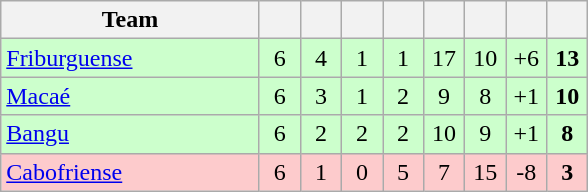<table class="wikitable" style="text-align: center;">
<tr>
<th width=165>Team</th>
<th width=20></th>
<th width=20></th>
<th width=20></th>
<th width=20></th>
<th width=20></th>
<th width=20></th>
<th width=20></th>
<th width=20></th>
</tr>
<tr |- bgcolor=#ccffcc>
<td align=left><a href='#'>Friburguense</a></td>
<td>6</td>
<td>4</td>
<td>1</td>
<td>1</td>
<td>17</td>
<td>10</td>
<td>+6</td>
<td><strong>13 </strong></td>
</tr>
<tr bgcolor=#ccffcc>
<td align=left><a href='#'>Macaé</a></td>
<td>6</td>
<td>3</td>
<td>1</td>
<td>2</td>
<td>9</td>
<td>8</td>
<td>+1</td>
<td><strong>10 </strong></td>
</tr>
<tr bgcolor=#ccffcc>
<td align=left><a href='#'>Bangu</a></td>
<td>6</td>
<td>2</td>
<td>2</td>
<td>2</td>
<td>10</td>
<td>9</td>
<td>+1</td>
<td><strong>8 </strong></td>
</tr>
<tr bgcolor=#FDCBCC>
<td align=left><a href='#'>Cabofriense</a></td>
<td>6</td>
<td>1</td>
<td>0</td>
<td>5</td>
<td>7</td>
<td>15</td>
<td>-8</td>
<td><strong>3 </strong></td>
</tr>
</table>
